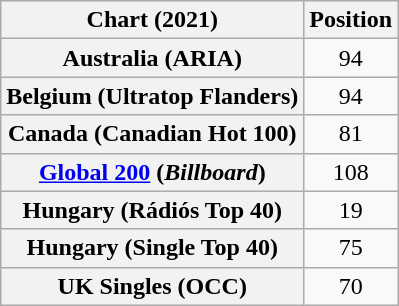<table class="wikitable sortable plainrowheaders" style="text-align:center">
<tr>
<th scope="col">Chart (2021)</th>
<th scope="col">Position</th>
</tr>
<tr>
<th scope="row">Australia (ARIA)</th>
<td>94</td>
</tr>
<tr>
<th scope="row">Belgium (Ultratop Flanders)</th>
<td>94</td>
</tr>
<tr>
<th scope="row">Canada (Canadian Hot 100)</th>
<td>81</td>
</tr>
<tr>
<th scope="row"><a href='#'>Global 200</a> (<em>Billboard</em>)</th>
<td>108</td>
</tr>
<tr>
<th scope="row">Hungary (Rádiós Top 40)</th>
<td>19</td>
</tr>
<tr>
<th scope="row">Hungary (Single Top 40)</th>
<td>75</td>
</tr>
<tr>
<th scope="row">UK Singles (OCC)</th>
<td>70</td>
</tr>
</table>
